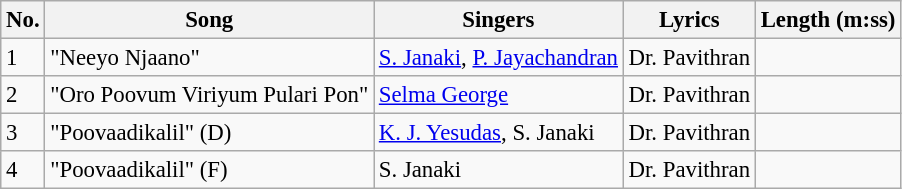<table class="wikitable" style="font-size:95%;">
<tr>
<th>No.</th>
<th>Song</th>
<th>Singers</th>
<th>Lyrics</th>
<th>Length (m:ss)</th>
</tr>
<tr>
<td>1</td>
<td>"Neeyo Njaano"</td>
<td><a href='#'>S. Janaki</a>, <a href='#'>P. Jayachandran</a></td>
<td>Dr. Pavithran</td>
<td></td>
</tr>
<tr>
<td>2</td>
<td>"Oro Poovum Viriyum Pulari Pon"</td>
<td><a href='#'>Selma George</a></td>
<td>Dr. Pavithran</td>
<td></td>
</tr>
<tr>
<td>3</td>
<td>"Poovaadikalil" (D)</td>
<td><a href='#'>K. J. Yesudas</a>, S. Janaki</td>
<td>Dr. Pavithran</td>
<td></td>
</tr>
<tr>
<td>4</td>
<td>"Poovaadikalil" (F)</td>
<td>S. Janaki</td>
<td>Dr. Pavithran</td>
<td></td>
</tr>
</table>
